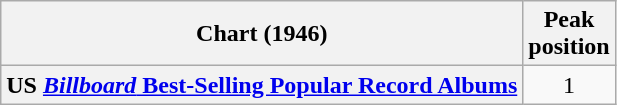<table class="wikitable plainrowheaders" style="text-align:center">
<tr>
<th scope="col">Chart (1946)</th>
<th scope="col">Peak<br>position</th>
</tr>
<tr>
<th scope="row" align="left">US <a href='#'><em>Billboard</em> Best-Selling Popular Record Albums</a></th>
<td>1</td>
</tr>
</table>
